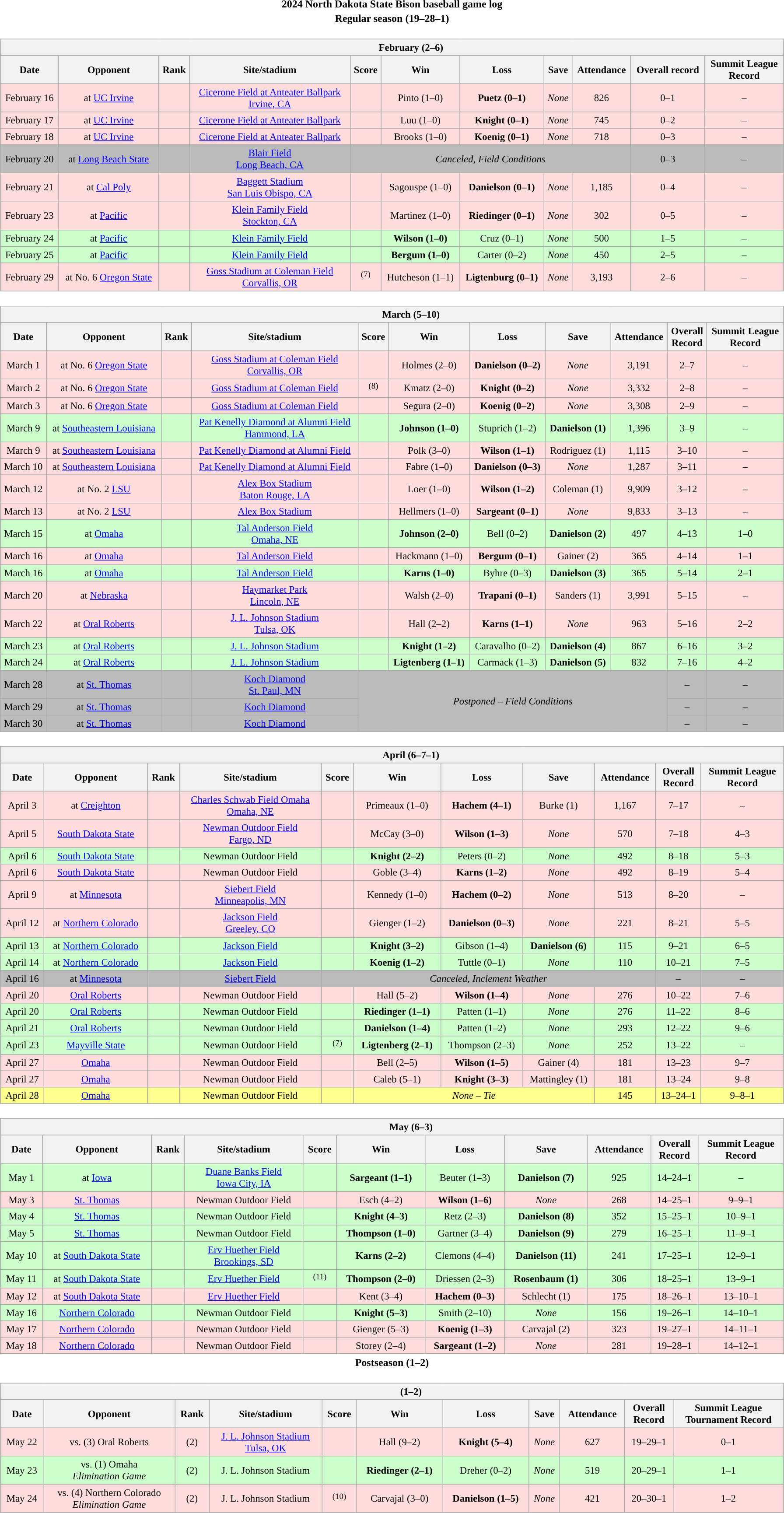<table class="toccolours" width=95% style="clear:both; margin:1.5em auto; text-align:center;">
<tr>
<th colspan=2>2024 North Dakota State Bison baseball game log</th>
</tr>
<tr>
<th colspan=2>Regular season (19–28–1)</th>
</tr>
<tr valign="top">
<td><br><table class="wikitable collapsible collapsed" style="margin:auto; width:100%; text-align:center; font-size:95%">
<tr>
<th colspan=12 style="padding-left:4em;">February (2–6)</th>
</tr>
<tr>
<th>Date</th>
<th>Opponent</th>
<th>Rank</th>
<th>Site/stadium</th>
<th>Score</th>
<th>Win</th>
<th>Loss</th>
<th>Save</th>
<th>Attendance</th>
<th>Overall record</th>
<th>Summit League<br>Record</th>
</tr>
<tr align="center" bgcolor="ffdddd">
<td>February 16</td>
<td>at <a href='#'>UC Irvine</a></td>
<td></td>
<td><a href='#'>Cicerone Field at Anteater Ballpark</a><br><a href='#'>Irvine, CA</a></td>
<td></td>
<td>Pinto (1–0)</td>
<td><strong>Puetz (0–1)</strong></td>
<td><em>None</em></td>
<td>826</td>
<td>0–1</td>
<td>–</td>
</tr>
<tr align="center" bgcolor="ffdddd">
<td>February 17</td>
<td>at <a href='#'>UC Irvine</a></td>
<td></td>
<td><a href='#'>Cicerone Field at Anteater Ballpark</a></td>
<td></td>
<td>Luu (1–0)</td>
<td><strong>Knight (0–1)</strong></td>
<td><em>None</em></td>
<td>745</td>
<td>0–2</td>
<td>–</td>
</tr>
<tr align="center" bgcolor="ffdddd">
<td>February 18</td>
<td>at <a href='#'>UC Irvine</a></td>
<td></td>
<td><a href='#'>Cicerone Field at Anteater Ballpark</a></td>
<td></td>
<td>Brooks (1–0)</td>
<td><strong>Koenig (0–1)</strong></td>
<td><em>None</em></td>
<td>718</td>
<td>0–3</td>
<td>–</td>
</tr>
<tr align="center" bgcolor="bbbbbb">
<td>February 20</td>
<td>at <a href='#'>Long Beach State</a></td>
<td></td>
<td><a href='#'>Blair Field</a><br><a href='#'>Long Beach, CA</a></td>
<td colspan=5><em>Canceled, Field Conditions</em></td>
<td>0–3</td>
<td>–</td>
</tr>
<tr align="center" bgcolor="ffdddd">
<td>February 21</td>
<td>at <a href='#'>Cal Poly</a></td>
<td></td>
<td><a href='#'>Baggett Stadium</a><br><a href='#'>San Luis Obispo, CA</a></td>
<td></td>
<td>Sagouspe (1–0)</td>
<td><strong>Danielson (0–1)</strong></td>
<td><em>None</em></td>
<td>1,185</td>
<td>0–4</td>
<td>–</td>
</tr>
<tr align="center" bgcolor="ffdddd">
<td>February 23</td>
<td>at <a href='#'>Pacific</a></td>
<td></td>
<td><a href='#'>Klein Family Field</a><br><a href='#'>Stockton, CA</a></td>
<td></td>
<td>Martinez (1–0)</td>
<td><strong>Riedinger (0–1)</strong></td>
<td><em>None</em></td>
<td>302</td>
<td>0–5</td>
<td>–</td>
</tr>
<tr align="center" bgcolor="ccffcc">
<td>February 24</td>
<td>at <a href='#'>Pacific</a></td>
<td></td>
<td><a href='#'>Klein Family Field</a></td>
<td></td>
<td><strong>Wilson (1–0)</strong></td>
<td>Cruz (0–1)</td>
<td><em>None</em></td>
<td>500</td>
<td>1–5</td>
<td>–</td>
</tr>
<tr align="center" bgcolor="ccffcc">
<td>February 25</td>
<td>at <a href='#'>Pacific</a></td>
<td></td>
<td><a href='#'>Klein Family Field</a></td>
<td></td>
<td><strong>Bergum (1–0)</strong></td>
<td>Carter (0–2)</td>
<td><em>None</em></td>
<td>450</td>
<td>2–5</td>
<td>–</td>
</tr>
<tr align="center" bgcolor="ffdddd">
<td>February 29</td>
<td>at No. 6 <a href='#'>Oregon State</a></td>
<td></td>
<td><a href='#'>Goss Stadium at Coleman Field</a><br><a href='#'>Corvallis, OR</a></td>
<td><sup>(7)</sup></td>
<td>Hutcheson (1–1)</td>
<td><strong>Ligtenburg (0–1)</strong></td>
<td><em>None</em></td>
<td>3,193</td>
<td>2–6</td>
<td>–</td>
</tr>
</table>
</td>
</tr>
<tr>
<td><br><table class="wikitable collapsible collapsed" style="margin:auto; font-size:95%; width:100%">
<tr>
<th colspan=11 style="padding-left:4em;">March (5–10)</th>
</tr>
<tr>
<th>Date</th>
<th>Opponent</th>
<th>Rank</th>
<th>Site/stadium</th>
<th>Score</th>
<th>Win</th>
<th>Loss</th>
<th>Save</th>
<th>Attendance</th>
<th>Overall<br>Record</th>
<th>Summit League<br>Record</th>
</tr>
<tr align="center" bgcolor="ffdddd">
<td>March 1</td>
<td>at No. 6 <a href='#'>Oregon State</a></td>
<td></td>
<td><a href='#'>Goss Stadium at Coleman Field</a><br><a href='#'>Corvallis, OR</a></td>
<td></td>
<td>Holmes (2–0)</td>
<td><strong>Danielson (0–2)</strong></td>
<td><em>None</em></td>
<td>3,191</td>
<td>2–7</td>
<td>–</td>
</tr>
<tr align="center" bgcolor="ffdddd">
<td>March 2</td>
<td>at No. 6 <a href='#'>Oregon State</a></td>
<td></td>
<td><a href='#'>Goss Stadium at Coleman Field</a></td>
<td><sup>(8)</sup></td>
<td>Kmatz (2–0)</td>
<td><strong>Knight (0–2)</strong></td>
<td><em>None</em></td>
<td>3,332</td>
<td>2–8</td>
<td>–</td>
</tr>
<tr align="center" bgcolor="ffdddd">
<td>March 3</td>
<td>at No. 6 <a href='#'>Oregon State</a></td>
<td></td>
<td><a href='#'>Goss Stadium at Coleman Field</a></td>
<td></td>
<td>Segura (2–0)</td>
<td><strong>Koenig (0–2)</strong></td>
<td><em>None</em></td>
<td>3,308</td>
<td>2–9</td>
<td>–</td>
</tr>
<tr align="center" bgcolor="ccffcc">
<td>March 9</td>
<td>at <a href='#'>Southeastern Louisiana</a></td>
<td></td>
<td><a href='#'>Pat Kenelly Diamond at Alumni Field</a><br><a href='#'>Hammond, LA</a></td>
<td></td>
<td><strong>Johnson (1–0)</strong></td>
<td>Stuprich (1–2)</td>
<td><strong>Danielson (1)</strong></td>
<td>1,396</td>
<td>3–9</td>
<td>–</td>
</tr>
<tr align="center" bgcolor="ffdddd">
<td>March 9</td>
<td>at <a href='#'>Southeastern Louisiana</a></td>
<td></td>
<td><a href='#'>Pat Kenelly Diamond at Alumni Field</a></td>
<td></td>
<td>Polk (3–0)</td>
<td><strong>Wilson (1–1)</strong></td>
<td>Rodriguez (1)</td>
<td>1,115</td>
<td>3–10</td>
<td>–</td>
</tr>
<tr align="center" bgcolor="ffdddd">
<td>March 10</td>
<td>at <a href='#'>Southeastern Louisiana</a></td>
<td></td>
<td><a href='#'>Pat Kenelly Diamond at Alumni Field</a></td>
<td></td>
<td>Fabre (1–0)</td>
<td><strong>Danielson (0–3)</strong></td>
<td><em>None</em></td>
<td>1,287</td>
<td>3–11</td>
<td>–</td>
</tr>
<tr align="center" bgcolor="ffdddd">
<td>March 12</td>
<td>at No. 2 <a href='#'>LSU</a></td>
<td></td>
<td><a href='#'>Alex Box Stadium</a><br><a href='#'>Baton Rouge, LA</a></td>
<td></td>
<td>Loer (1–0)</td>
<td><strong>Wilson (1–2)</strong></td>
<td>Coleman (1)</td>
<td>9,909</td>
<td>3–12</td>
<td>–</td>
</tr>
<tr align="center" bgcolor="ffdddd">
<td>March 13</td>
<td>at No. 2 <a href='#'>LSU</a></td>
<td></td>
<td><a href='#'>Alex Box Stadium</a></td>
<td></td>
<td>Hellmers (1–0)</td>
<td><strong>Sargeant (0–1)</strong></td>
<td><em>None</em></td>
<td>9,833</td>
<td>3–13</td>
<td>–</td>
</tr>
<tr align="center" bgcolor="ccffcc">
<td>March 15</td>
<td>at <a href='#'>Omaha</a></td>
<td></td>
<td><a href='#'>Tal Anderson Field</a><br><a href='#'>Omaha, NE</a></td>
<td></td>
<td><strong>Johnson (2–0)</strong></td>
<td>Bell (0–2)</td>
<td><strong>Danielson (2)</strong></td>
<td>497</td>
<td>4–13</td>
<td>1–0</td>
</tr>
<tr align="center" bgcolor="ffdddd">
<td>March 16</td>
<td>at <a href='#'>Omaha</a></td>
<td></td>
<td><a href='#'>Tal Anderson Field</a></td>
<td></td>
<td>Hackmann (1–0)</td>
<td><strong>Bergum (0–1)</strong></td>
<td>Gainer (2)</td>
<td>365</td>
<td>4–14</td>
<td>1–1</td>
</tr>
<tr align="center" bgcolor="ccffcc">
<td>March 16</td>
<td>at <a href='#'>Omaha</a></td>
<td></td>
<td><a href='#'>Tal Anderson Field</a></td>
<td></td>
<td><strong>Karns (1–0)</strong></td>
<td>Byhre (0–3)</td>
<td><strong>Danielson (3)</strong></td>
<td>365</td>
<td>5–14</td>
<td>2–1</td>
</tr>
<tr align="center" bgcolor="ffdddd">
<td>March 20</td>
<td>at <a href='#'>Nebraska</a></td>
<td></td>
<td><a href='#'>Haymarket Park</a><br><a href='#'>Lincoln, NE</a></td>
<td></td>
<td>Walsh (2–0)</td>
<td><strong>Trapani (0–1)</strong></td>
<td>Sanders (1)</td>
<td>3,991</td>
<td>5–15</td>
<td>–</td>
</tr>
<tr align="center" bgcolor="ffdddd">
<td>March 22</td>
<td>at <a href='#'>Oral Roberts</a></td>
<td></td>
<td><a href='#'>J. L. Johnson Stadium</a><br><a href='#'>Tulsa, OK</a></td>
<td></td>
<td>Hall (2–2)</td>
<td><strong>Karns (1–1)</strong></td>
<td><em>None</em></td>
<td>963</td>
<td>5–16</td>
<td>2–2</td>
</tr>
<tr align="center" bgcolor="ccffcc">
<td>March 23</td>
<td>at <a href='#'>Oral Roberts</a></td>
<td></td>
<td><a href='#'>J. L. Johnson Stadium</a></td>
<td></td>
<td><strong>Knight (1–2)</strong></td>
<td>Caravalho (0–2)</td>
<td><strong>Danielson (4)</strong></td>
<td>867</td>
<td>6–16</td>
<td>3–2</td>
</tr>
<tr align="center" bgcolor="ccffcc">
<td>March 24</td>
<td>at <a href='#'>Oral Roberts</a></td>
<td></td>
<td><a href='#'>J. L. Johnson Stadium</a></td>
<td></td>
<td><strong>Ligtenberg (1–1)</strong></td>
<td>Carmack (1–3)</td>
<td><strong>Danielson (5)</strong></td>
<td>832</td>
<td>7–16</td>
<td>4–2</td>
</tr>
<tr align="center" bgcolor="bbbbbb">
<td>March 28</td>
<td>at <a href='#'>St. Thomas</a></td>
<td></td>
<td><a href='#'>Koch Diamond</a><br><a href='#'>St. Paul, MN</a></td>
<td colspan=5 rowspan=3><em>Postponed – Field Conditions</em></td>
<td>–</td>
<td>–</td>
</tr>
<tr align="center" bgcolor="bbbbbb">
<td>March 29</td>
<td>at <a href='#'>St. Thomas</a></td>
<td></td>
<td><a href='#'>Koch Diamond</a></td>
<td>–</td>
<td>–</td>
</tr>
<tr align="center" bgcolor="bbbbbb">
<td>March 30</td>
<td>at <a href='#'>St. Thomas</a></td>
<td></td>
<td><a href='#'>Koch Diamond</a></td>
<td>–</td>
<td>–</td>
</tr>
</table>
</td>
</tr>
<tr>
<td><br><table class="wikitable collapsible collapsed" style="margin:auto; font-size:95%; width:100%">
<tr>
<th colspan=11 style="padding-left:4em;">April (6–7–1)</th>
</tr>
<tr>
<th>Date</th>
<th>Opponent</th>
<th>Rank</th>
<th>Site/stadium</th>
<th>Score</th>
<th>Win</th>
<th>Loss</th>
<th>Save</th>
<th>Attendance</th>
<th>Overall<br>Record</th>
<th>Summit League<br>Record</th>
</tr>
<tr align="center" bgcolor="ffdddd">
<td>April 3</td>
<td>at <a href='#'>Creighton</a></td>
<td></td>
<td><a href='#'>Charles Schwab Field Omaha</a><br><a href='#'>Omaha, NE</a></td>
<td></td>
<td>Primeaux (1–0)</td>
<td><strong>Hachem (4–1)</strong></td>
<td>Burke (1)</td>
<td>1,167</td>
<td>7–17</td>
<td>–</td>
</tr>
<tr align="center" bgcolor="ffdddd">
<td>April 5</td>
<td><a href='#'>South Dakota State</a></td>
<td></td>
<td><a href='#'>Newman Outdoor Field</a><br><a href='#'>Fargo, ND</a></td>
<td></td>
<td>McCay (3–0)</td>
<td><strong>Wilson (1–3)</strong></td>
<td><em>None</em></td>
<td>570</td>
<td>7–18</td>
<td>4–3</td>
</tr>
<tr align="center" bgcolor="ccffcc">
<td>April 6</td>
<td><a href='#'>South Dakota State</a></td>
<td></td>
<td>Newman Outdoor Field</td>
<td></td>
<td><strong>Knight (2–2)</strong></td>
<td>Peters (0–2)</td>
<td><em>None</em></td>
<td>492</td>
<td>8–18</td>
<td>5–3</td>
</tr>
<tr align="center" bgcolor="ffdddd">
<td>April 6</td>
<td><a href='#'>South Dakota State</a></td>
<td></td>
<td>Newman Outdoor Field</td>
<td></td>
<td>Goble (3–4)</td>
<td><strong>Karns (1–2)</strong></td>
<td><em>None</em></td>
<td>492</td>
<td>8–19</td>
<td>5–4</td>
</tr>
<tr align="center" bgcolor="ffdddd">
<td>April 9</td>
<td>at <a href='#'>Minnesota</a></td>
<td></td>
<td><a href='#'>Siebert Field</a><br><a href='#'>Minneapolis, MN</a></td>
<td></td>
<td>Kennedy (1–0)</td>
<td><strong>Hachem (0–2)</strong></td>
<td><em>None</em></td>
<td>513</td>
<td>8–20</td>
<td>–</td>
</tr>
<tr align="center" bgcolor="ffdddd">
<td>April 12</td>
<td>at <a href='#'>Northern Colorado</a></td>
<td></td>
<td><a href='#'>Jackson Field</a><br><a href='#'>Greeley, CO</a></td>
<td></td>
<td>Gienger (1–2)</td>
<td><strong>Danielson (0–3)</strong></td>
<td><em>None</em></td>
<td>221</td>
<td>8–21</td>
<td>5–5</td>
</tr>
<tr align="center" bgcolor="ccffcc">
<td>April 13</td>
<td>at <a href='#'>Northern Colorado</a></td>
<td></td>
<td><a href='#'>Jackson Field</a></td>
<td></td>
<td><strong>Knight (3–2)</strong></td>
<td>Gibson (1–4)</td>
<td><strong>Danielson (6)</strong></td>
<td>115</td>
<td>9–21</td>
<td>6–5</td>
</tr>
<tr align="center" bgcolor="ccffcc">
<td>April 14</td>
<td>at <a href='#'>Northern Colorado</a></td>
<td></td>
<td><a href='#'>Jackson Field</a></td>
<td></td>
<td><strong>Koenig (1–2)</strong></td>
<td>Tuttle (0–1)</td>
<td><em>None</em></td>
<td>110</td>
<td>10–21</td>
<td>7–5</td>
</tr>
<tr align="center" bgcolor="bbbbbb">
<td>April 16</td>
<td>at <a href='#'>Minnesota</a></td>
<td></td>
<td><a href='#'>Siebert Field</a></td>
<td colspan=5><em>Canceled, Inclement Weather</em></td>
<td>–</td>
<td>–</td>
</tr>
<tr align="center" bgcolor="ffdddd">
<td>April 20</td>
<td><a href='#'>Oral Roberts</a></td>
<td></td>
<td>Newman Outdoor Field</td>
<td></td>
<td>Hall (5–2)</td>
<td><strong>Wilson (1–4)</strong></td>
<td><em>None</em></td>
<td>276</td>
<td>10–22</td>
<td>7–6</td>
</tr>
<tr align="center" bgcolor="ccffcc">
<td>April 20</td>
<td><a href='#'>Oral Roberts</a></td>
<td></td>
<td>Newman Outdoor Field</td>
<td></td>
<td><strong>Riedinger (1–1)</strong></td>
<td>Patten (1–1)</td>
<td><em>None</em></td>
<td>276</td>
<td>11–22</td>
<td>8–6</td>
</tr>
<tr align="center" bgcolor="ccffcc">
<td>April 21</td>
<td><a href='#'>Oral Roberts</a></td>
<td></td>
<td>Newman Outdoor Field</td>
<td></td>
<td><strong>Danielson (1–4)</strong></td>
<td>Patten (1–2)</td>
<td><em>None</em></td>
<td>293</td>
<td>12–22</td>
<td>9–6</td>
</tr>
<tr align="center" bgcolor="ccffcc">
<td>April 23</td>
<td><a href='#'>Mayville State</a></td>
<td></td>
<td>Newman Outdoor Field</td>
<td><sup>(7)</sup></td>
<td><strong>Ligtenberg (2–1)</strong></td>
<td>Thompson (2–3)</td>
<td><em>None</em></td>
<td>252</td>
<td>13–22</td>
<td>–</td>
</tr>
<tr align="center" bgcolor="ffdddd">
<td>April 27</td>
<td><a href='#'>Omaha</a></td>
<td></td>
<td>Newman Outdoor Field</td>
<td></td>
<td>Bell (2–5)</td>
<td><strong>Wilson (1–5)</strong></td>
<td>Gainer (4)</td>
<td>181</td>
<td>13–23</td>
<td>9–7</td>
</tr>
<tr align="center" bgcolor="ffdddd">
<td>April 27</td>
<td><a href='#'>Omaha</a></td>
<td></td>
<td>Newman Outdoor Field</td>
<td></td>
<td>Caleb (5–1)</td>
<td><strong>Knight (3–3)</strong></td>
<td>Mattingley (1)</td>
<td>181</td>
<td>13–24</td>
<td>9–8</td>
</tr>
<tr align="center" bgcolor="ffff8f">
<td>April 28</td>
<td><a href='#'>Omaha</a></td>
<td></td>
<td>Newman Outdoor Field</td>
<td></td>
<td colspan=3><em>None – Tie</em></td>
<td>145</td>
<td>13–24–1</td>
<td>9–8–1</td>
</tr>
</table>
</td>
</tr>
<tr>
<td><br><table class="wikitable collapsible collapsed" style="margin:auto; font-size:95%; width:100%">
<tr>
<th colspan=11 style="padding-left:4em;">May (6–3)</th>
</tr>
<tr>
<th>Date</th>
<th>Opponent</th>
<th>Rank</th>
<th>Site/stadium</th>
<th>Score</th>
<th>Win</th>
<th>Loss</th>
<th>Save</th>
<th>Attendance</th>
<th>Overall<br>Record</th>
<th>Summit League<br>Record</th>
</tr>
<tr align="center" bgcolor="ccffcc">
<td>May 1</td>
<td>at <a href='#'>Iowa</a></td>
<td></td>
<td><a href='#'>Duane Banks Field</a><br><a href='#'>Iowa City, IA</a></td>
<td></td>
<td><strong>Sargeant (1–1)</strong></td>
<td>Beuter (1–3)</td>
<td><strong>Danielson (7)</strong></td>
<td>925</td>
<td>14–24–1</td>
<td>–</td>
</tr>
<tr align="center" bgcolor="ffdddd">
<td>May 3</td>
<td><a href='#'>St. Thomas</a></td>
<td></td>
<td>Newman Outdoor Field</td>
<td></td>
<td>Esch (4–2)</td>
<td><strong>Wilson (1–6)</strong></td>
<td><em>None</em></td>
<td>268</td>
<td>14–25–1</td>
<td>9–9–1</td>
</tr>
<tr align="center" bgcolor="ccffcc">
<td>May 4</td>
<td><a href='#'>St. Thomas</a></td>
<td></td>
<td>Newman Outdoor Field</td>
<td></td>
<td><strong>Knight (4–3)</strong></td>
<td>Retz (2–3)</td>
<td><strong>Danielson (8)</strong></td>
<td>352</td>
<td>15–25–1</td>
<td>10–9–1</td>
</tr>
<tr align="center" bgcolor="ccffcc">
<td>May 5</td>
<td><a href='#'>St. Thomas</a></td>
<td></td>
<td>Newman Outdoor Field</td>
<td></td>
<td><strong>Thompson (1–0)</strong></td>
<td>Gartner (3–4)</td>
<td><strong>Danielson (9)</strong></td>
<td>279</td>
<td>16–25–1</td>
<td>11–9–1</td>
</tr>
<tr align="center" bgcolor="ccffcc">
<td>May 10</td>
<td>at <a href='#'>South Dakota State</a></td>
<td></td>
<td><a href='#'>Erv Huether Field</a><br><a href='#'>Brookings, SD</a></td>
<td></td>
<td><strong>Karns (2–2)</strong></td>
<td>Clemons (4–4)</td>
<td><strong>Danielson (11)</strong></td>
<td>241</td>
<td>17–25–1</td>
<td>12–9–1</td>
</tr>
<tr align="center" bgcolor="ccffcc">
<td>May 11</td>
<td>at <a href='#'>South Dakota State</a></td>
<td></td>
<td><a href='#'>Erv Huether Field</a></td>
<td><sup>(11)</sup></td>
<td><strong>Thompson (2–0)</strong></td>
<td>Driessen (2–3)</td>
<td><strong>Rosenbaum (1)</strong></td>
<td>306</td>
<td>18–25–1</td>
<td>13–9–1</td>
</tr>
<tr align="center" bgcolor="ffdddd">
<td>May 12</td>
<td>at <a href='#'>South Dakota State</a></td>
<td></td>
<td><a href='#'>Erv Huether Field</a></td>
<td></td>
<td>Kent (3–4)</td>
<td><strong>Hachem (0–3)</strong></td>
<td>Schlecht (1)</td>
<td>175</td>
<td>18–26–1</td>
<td>13–10–1</td>
</tr>
<tr align="center" bgcolor="ccffcc">
<td>May 16</td>
<td><a href='#'>Northern Colorado</a></td>
<td></td>
<td>Newman Outdoor Field</td>
<td></td>
<td><strong>Knight (5–3)</strong></td>
<td>Smith (2–10)</td>
<td><em>None</em></td>
<td>156</td>
<td>19–26–1</td>
<td>14–10–1</td>
</tr>
<tr align="center" bgcolor="ffdddd">
<td>May 17</td>
<td><a href='#'>Northern Colorado</a></td>
<td></td>
<td>Newman Outdoor Field</td>
<td></td>
<td>Gienger (5–3)</td>
<td><strong>Koenig (1–3)</strong></td>
<td>Carvajal (2)</td>
<td>323</td>
<td>19–27–1</td>
<td>14–11–1</td>
</tr>
<tr align="center" bgcolor="ffdddd">
<td>May 18</td>
<td><a href='#'>Northern Colorado</a></td>
<td></td>
<td>Newman Outdoor Field</td>
<td></td>
<td>Storey (2–4)</td>
<td><strong>Sargeant (1–2)</strong></td>
<td><em>None</em></td>
<td>281</td>
<td>19–28–1</td>
<td>14–12–1</td>
</tr>
</table>
</td>
</tr>
<tr>
<th colspan=2>Postseason (1–2)</th>
</tr>
<tr>
<td><br><table class="wikitable collapsible collapsed" style="margin:auto; font-size:95%; width:100%">
<tr>
<th colspan=11 style="padding-left:4em;"> (1–2)</th>
</tr>
<tr>
<th>Date</th>
<th>Opponent</th>
<th>Rank</th>
<th>Site/stadium</th>
<th>Score</th>
<th>Win</th>
<th>Loss</th>
<th>Save</th>
<th>Attendance</th>
<th>Overall<br>Record</th>
<th>Summit League<br>Tournament Record</th>
</tr>
<tr align="center" bgcolor="ffdddd">
<td>May 22</td>
<td>vs. (3) Oral Roberts</td>
<td>(2)</td>
<td><a href='#'>J. L. Johnson Stadium</a><br><a href='#'>Tulsa, OK</a></td>
<td></td>
<td>Hall (9–2)</td>
<td><strong>Knight (5–4)</strong></td>
<td><em>None</em></td>
<td>627</td>
<td>19–29–1</td>
<td>0–1</td>
</tr>
<tr align="center" bgcolor="ccffcc">
<td>May 23</td>
<td>vs. (1) Omaha<br><em>Elimination Game</em></td>
<td>(2)</td>
<td>J. L. Johnson Stadium</td>
<td></td>
<td><strong>Riedinger (2–1)</strong></td>
<td>Dreher (0–2)</td>
<td><em>None</em></td>
<td>519</td>
<td>20–29–1</td>
<td>1–1</td>
</tr>
<tr align="center" bgcolor="ffdddd">
<td>May 24</td>
<td>vs. (4) Northern Colorado<br><em>Elimination Game</em></td>
<td>(2)</td>
<td>J. L. Johnson Stadium</td>
<td><sup>(10)</sup></td>
<td>Carvajal (3–0)</td>
<td><strong>Danielson (1–5)</strong></td>
<td><em>None</em></td>
<td>421</td>
<td>20–30–1</td>
<td>1–2</td>
</tr>
</table>
</td>
</tr>
<tr>
</tr>
<tr style="text-align:center;">
<td> </td>
</tr>
</table>
